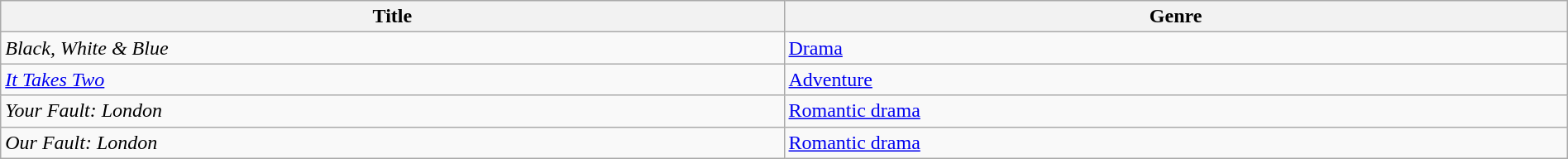<table class="wikitable sortable" style="width:100%">
<tr>
<th style="width:50%;">Title</th>
<th style="width:50%;">Genre</th>
</tr>
<tr>
<td><em>Black, White & Blue</em></td>
<td><a href='#'>Drama</a></td>
</tr>
<tr>
<td><em><a href='#'>It Takes Two</a></em></td>
<td><a href='#'>Adventure</a></td>
</tr>
<tr>
<td><em>Your Fault: London</em></td>
<td><a href='#'>Romantic drama</a></td>
</tr>
<tr>
<td><em>Our Fault: London</em></td>
<td><a href='#'>Romantic drama</a></td>
</tr>
</table>
